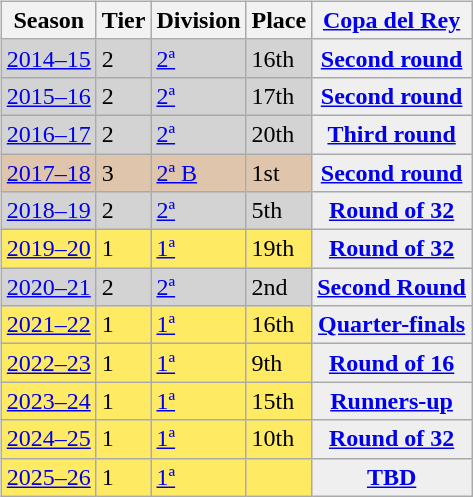<table>
<tr>
<td style="vertical-align:top;"><br><table class="wikitable">
<tr style="background:#f0f6fa;">
<th>Season</th>
<th>Tier</th>
<th>Division</th>
<th>Place</th>
<th><a href='#'>Copa del Rey</a></th>
</tr>
<tr>
<td style="background:#D3D3D3;"><a href='#'>2014–15</a></td>
<td style="background:#D3D3D3;">2</td>
<td style="background:#D3D3D3;"><a href='#'>2ª</a></td>
<td style="background:#D3D3D3;">16th</td>
<th style="background:#efefef;"><a href='#'>Second round</a></th>
</tr>
<tr>
<td style="background:#D3D3D3;"><a href='#'>2015–16</a></td>
<td style="background:#D3D3D3;">2</td>
<td style="background:#D3D3D3;"><a href='#'>2ª</a></td>
<td style="background:#D3D3D3;">17th</td>
<th style="background:#efefef;"><a href='#'>Second round</a></th>
</tr>
<tr>
<td style="background:#D3D3D3;"><a href='#'>2016–17</a></td>
<td style="background:#D3D3D3;">2</td>
<td style="background:#D3D3D3;"><a href='#'>2ª</a></td>
<td style="background:#D3D3D3;">20th</td>
<th style="background:#efefef;"><a href='#'>Third round</a></th>
</tr>
<tr>
<td style="background:#DEC5AB;"><a href='#'>2017–18</a></td>
<td style="background:#DEC5AB;">3</td>
<td style="background:#DEC5AB;"><a href='#'>2ª B</a></td>
<td style="background:#DEC5AB;">1st</td>
<th style="background:#efefef;"><a href='#'>Second round</a></th>
</tr>
<tr>
<td style="background:#D3D3D3;"><a href='#'>2018–19</a></td>
<td style="background:#D3D3D3;">2</td>
<td style="background:#D3D3D3;"><a href='#'>2ª</a></td>
<td style="background:#D3D3D3;">5th</td>
<th style="background:#efefef;"><a href='#'>Round of 32</a></th>
</tr>
<tr>
<td style="background:#FFEA64;"><a href='#'>2019–20</a></td>
<td style="background:#FFEA64;">1</td>
<td style="background:#FFEA64;"><a href='#'>1ª</a></td>
<td style="background:#FFEA64;">19th</td>
<th style="background:#efefef;"><a href='#'>Round of 32</a></th>
</tr>
<tr>
<td style="background:#D3D3D3;"><a href='#'>2020–21</a></td>
<td style="background:#D3D3D3;">2</td>
<td style="background:#D3D3D3;"><a href='#'>2ª</a></td>
<td style="background:#D3D3D3;">2nd</td>
<th style="background:#efefef;"><a href='#'>Second Round</a></th>
</tr>
<tr>
<td style="background:#FFEA64;"><a href='#'>2021–22</a></td>
<td style="background:#FFEA64;">1</td>
<td style="background:#FFEA64;"><a href='#'>1ª</a></td>
<td style="background:#FFEA64;">16th</td>
<th style="background:#efefef;"><a href='#'>Quarter-finals</a></th>
</tr>
<tr>
<td style="background:#FFEA64;"><a href='#'>2022–23</a></td>
<td style="background:#FFEA64;">1</td>
<td style="background:#FFEA64;"><a href='#'>1ª</a></td>
<td style="background:#FFEA64;">9th</td>
<th style="background:#efefef;"><a href='#'>Round of 16</a></th>
</tr>
<tr>
<td style="background:#FFEA64;"><a href='#'>2023–24</a></td>
<td style="background:#FFEA64;">1</td>
<td style="background:#FFEA64;"><a href='#'>1ª</a></td>
<td style="background:#FFEA64;">15th</td>
<th style="background:#efefef;"><a href='#'>Runners-up</a></th>
</tr>
<tr>
<td style="background:#FFEA64;"><a href='#'>2024–25</a></td>
<td style="background:#FFEA64;">1</td>
<td style="background:#FFEA64;"><a href='#'>1ª</a></td>
<td style="background:#FFEA64;">10th</td>
<th style="background:#efefef;"><a href='#'>Round of 32</a></th>
</tr>
<tr>
<td style="background:#FFEA64;"><a href='#'>2025–26</a></td>
<td style="background:#FFEA64;">1</td>
<td style="background:#FFEA64;"><a href='#'>1ª</a></td>
<td style="background:#FFEA64;"></td>
<th style="background:#efefef;"><a href='#'>TBD</a></th>
</tr>
</table>
</td>
</tr>
</table>
